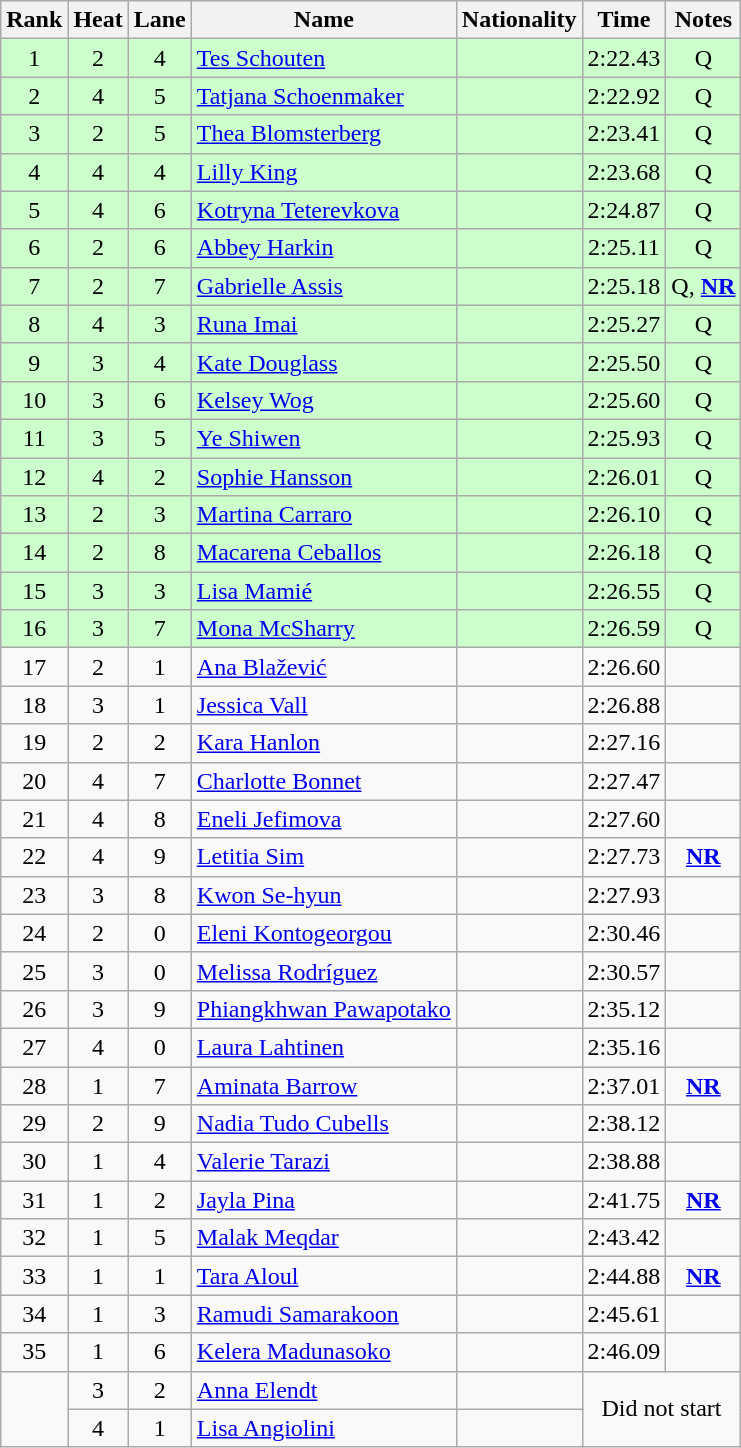<table class="wikitable sortable" style="text-align:center">
<tr>
<th>Rank</th>
<th>Heat</th>
<th>Lane</th>
<th>Name</th>
<th>Nationality</th>
<th>Time</th>
<th>Notes</th>
</tr>
<tr bgcolor=ccffcc>
<td>1</td>
<td>2</td>
<td>4</td>
<td align=left><a href='#'>Tes Schouten</a></td>
<td align=left></td>
<td>2:22.43</td>
<td>Q</td>
</tr>
<tr bgcolor=ccffcc>
<td>2</td>
<td>4</td>
<td>5</td>
<td align=left><a href='#'>Tatjana Schoenmaker</a></td>
<td align=left></td>
<td>2:22.92</td>
<td>Q</td>
</tr>
<tr bgcolor=ccffcc>
<td>3</td>
<td>2</td>
<td>5</td>
<td align=left><a href='#'>Thea Blomsterberg</a></td>
<td align=left></td>
<td>2:23.41</td>
<td>Q</td>
</tr>
<tr bgcolor=ccffcc>
<td>4</td>
<td>4</td>
<td>4</td>
<td align=left><a href='#'>Lilly King</a></td>
<td align=left></td>
<td>2:23.68</td>
<td>Q</td>
</tr>
<tr bgcolor=ccffcc>
<td>5</td>
<td>4</td>
<td>6</td>
<td align=left><a href='#'>Kotryna Teterevkova</a></td>
<td align=left></td>
<td>2:24.87</td>
<td>Q</td>
</tr>
<tr bgcolor=ccffcc>
<td>6</td>
<td>2</td>
<td>6</td>
<td align=left><a href='#'>Abbey Harkin</a></td>
<td align=left></td>
<td>2:25.11</td>
<td>Q</td>
</tr>
<tr bgcolor=ccffcc>
<td>7</td>
<td>2</td>
<td>7</td>
<td align=left><a href='#'>Gabrielle Assis</a></td>
<td align=left></td>
<td>2:25.18</td>
<td>Q, <strong><a href='#'>NR</a></strong></td>
</tr>
<tr bgcolor=ccffcc>
<td>8</td>
<td>4</td>
<td>3</td>
<td align=left><a href='#'>Runa Imai</a></td>
<td align=left></td>
<td>2:25.27</td>
<td>Q</td>
</tr>
<tr bgcolor=ccffcc>
<td>9</td>
<td>3</td>
<td>4</td>
<td align=left><a href='#'>Kate Douglass</a></td>
<td align=left></td>
<td>2:25.50</td>
<td>Q</td>
</tr>
<tr bgcolor=ccffcc>
<td>10</td>
<td>3</td>
<td>6</td>
<td align=left><a href='#'>Kelsey Wog</a></td>
<td align=left></td>
<td>2:25.60</td>
<td>Q</td>
</tr>
<tr bgcolor=ccffcc>
<td>11</td>
<td>3</td>
<td>5</td>
<td align=left><a href='#'>Ye Shiwen</a></td>
<td align=left></td>
<td>2:25.93</td>
<td>Q</td>
</tr>
<tr bgcolor=ccffcc>
<td>12</td>
<td>4</td>
<td>2</td>
<td align=left><a href='#'>Sophie Hansson</a></td>
<td align=left></td>
<td>2:26.01</td>
<td>Q</td>
</tr>
<tr bgcolor=ccffcc>
<td>13</td>
<td>2</td>
<td>3</td>
<td align=left><a href='#'>Martina Carraro</a></td>
<td align=left></td>
<td>2:26.10</td>
<td>Q</td>
</tr>
<tr bgcolor=ccffcc>
<td>14</td>
<td>2</td>
<td>8</td>
<td align=left><a href='#'>Macarena Ceballos</a></td>
<td align=left></td>
<td>2:26.18</td>
<td>Q</td>
</tr>
<tr bgcolor=ccffcc>
<td>15</td>
<td>3</td>
<td>3</td>
<td align=left><a href='#'>Lisa Mamié</a></td>
<td align=left></td>
<td>2:26.55</td>
<td>Q</td>
</tr>
<tr bgcolor=ccffcc>
<td>16</td>
<td>3</td>
<td>7</td>
<td align=left><a href='#'>Mona McSharry</a></td>
<td align=left></td>
<td>2:26.59</td>
<td>Q</td>
</tr>
<tr>
<td>17</td>
<td>2</td>
<td>1</td>
<td align=left><a href='#'>Ana Blažević</a></td>
<td align=left></td>
<td>2:26.60</td>
<td></td>
</tr>
<tr>
<td>18</td>
<td>3</td>
<td>1</td>
<td align=left><a href='#'>Jessica Vall</a></td>
<td align=left></td>
<td>2:26.88</td>
<td></td>
</tr>
<tr>
<td>19</td>
<td>2</td>
<td>2</td>
<td align=left><a href='#'>Kara Hanlon</a></td>
<td align=left></td>
<td>2:27.16</td>
<td></td>
</tr>
<tr>
<td>20</td>
<td>4</td>
<td>7</td>
<td align=left><a href='#'>Charlotte Bonnet</a></td>
<td align=left></td>
<td>2:27.47</td>
<td></td>
</tr>
<tr>
<td>21</td>
<td>4</td>
<td>8</td>
<td align=left><a href='#'>Eneli Jefimova</a></td>
<td align=left></td>
<td>2:27.60</td>
<td></td>
</tr>
<tr>
<td>22</td>
<td>4</td>
<td>9</td>
<td align=left><a href='#'>Letitia Sim</a></td>
<td align=left></td>
<td>2:27.73</td>
<td><strong><a href='#'>NR</a></strong></td>
</tr>
<tr>
<td>23</td>
<td>3</td>
<td>8</td>
<td align=left><a href='#'>Kwon Se-hyun</a></td>
<td align=left></td>
<td>2:27.93</td>
<td></td>
</tr>
<tr>
<td>24</td>
<td>2</td>
<td>0</td>
<td align=left><a href='#'>Eleni Kontogeorgou</a></td>
<td align=left></td>
<td>2:30.46</td>
<td></td>
</tr>
<tr>
<td>25</td>
<td>3</td>
<td>0</td>
<td align=left><a href='#'>Melissa Rodríguez</a></td>
<td align=left></td>
<td>2:30.57</td>
<td></td>
</tr>
<tr>
<td>26</td>
<td>3</td>
<td>9</td>
<td align=left><a href='#'>Phiangkhwan Pawapotako</a></td>
<td align=left></td>
<td>2:35.12</td>
<td></td>
</tr>
<tr>
<td>27</td>
<td>4</td>
<td>0</td>
<td align=left><a href='#'>Laura Lahtinen</a></td>
<td align=left></td>
<td>2:35.16</td>
<td></td>
</tr>
<tr>
<td>28</td>
<td>1</td>
<td>7</td>
<td align=left><a href='#'>Aminata Barrow</a></td>
<td align=left></td>
<td>2:37.01</td>
<td><strong><a href='#'>NR</a></strong></td>
</tr>
<tr>
<td>29</td>
<td>2</td>
<td>9</td>
<td align=left><a href='#'>Nadia Tudo Cubells</a></td>
<td align=left></td>
<td>2:38.12</td>
<td></td>
</tr>
<tr>
<td>30</td>
<td>1</td>
<td>4</td>
<td align=left><a href='#'>Valerie Tarazi</a></td>
<td align=left></td>
<td>2:38.88</td>
<td></td>
</tr>
<tr>
<td>31</td>
<td>1</td>
<td>2</td>
<td align=left><a href='#'>Jayla Pina</a></td>
<td align=left></td>
<td>2:41.75</td>
<td><strong><a href='#'>NR</a></strong></td>
</tr>
<tr>
<td>32</td>
<td>1</td>
<td>5</td>
<td align=left><a href='#'>Malak Meqdar</a></td>
<td align=left></td>
<td>2:43.42</td>
<td></td>
</tr>
<tr>
<td>33</td>
<td>1</td>
<td>1</td>
<td align=left><a href='#'>Tara Aloul</a></td>
<td align=left></td>
<td>2:44.88</td>
<td><strong><a href='#'>NR</a></strong></td>
</tr>
<tr>
<td>34</td>
<td>1</td>
<td>3</td>
<td align=left><a href='#'>Ramudi Samarakoon</a></td>
<td align=left></td>
<td>2:45.61</td>
<td></td>
</tr>
<tr>
<td>35</td>
<td>1</td>
<td>6</td>
<td align=left><a href='#'>Kelera Madunasoko</a></td>
<td align=left></td>
<td>2:46.09</td>
<td></td>
</tr>
<tr>
<td rowspan=2></td>
<td>3</td>
<td>2</td>
<td align=left><a href='#'>Anna Elendt</a></td>
<td align=left></td>
<td rowspan=2 colspan=2>Did not start</td>
</tr>
<tr>
<td>4</td>
<td>1</td>
<td align=left><a href='#'>Lisa Angiolini</a></td>
<td align=left></td>
</tr>
</table>
